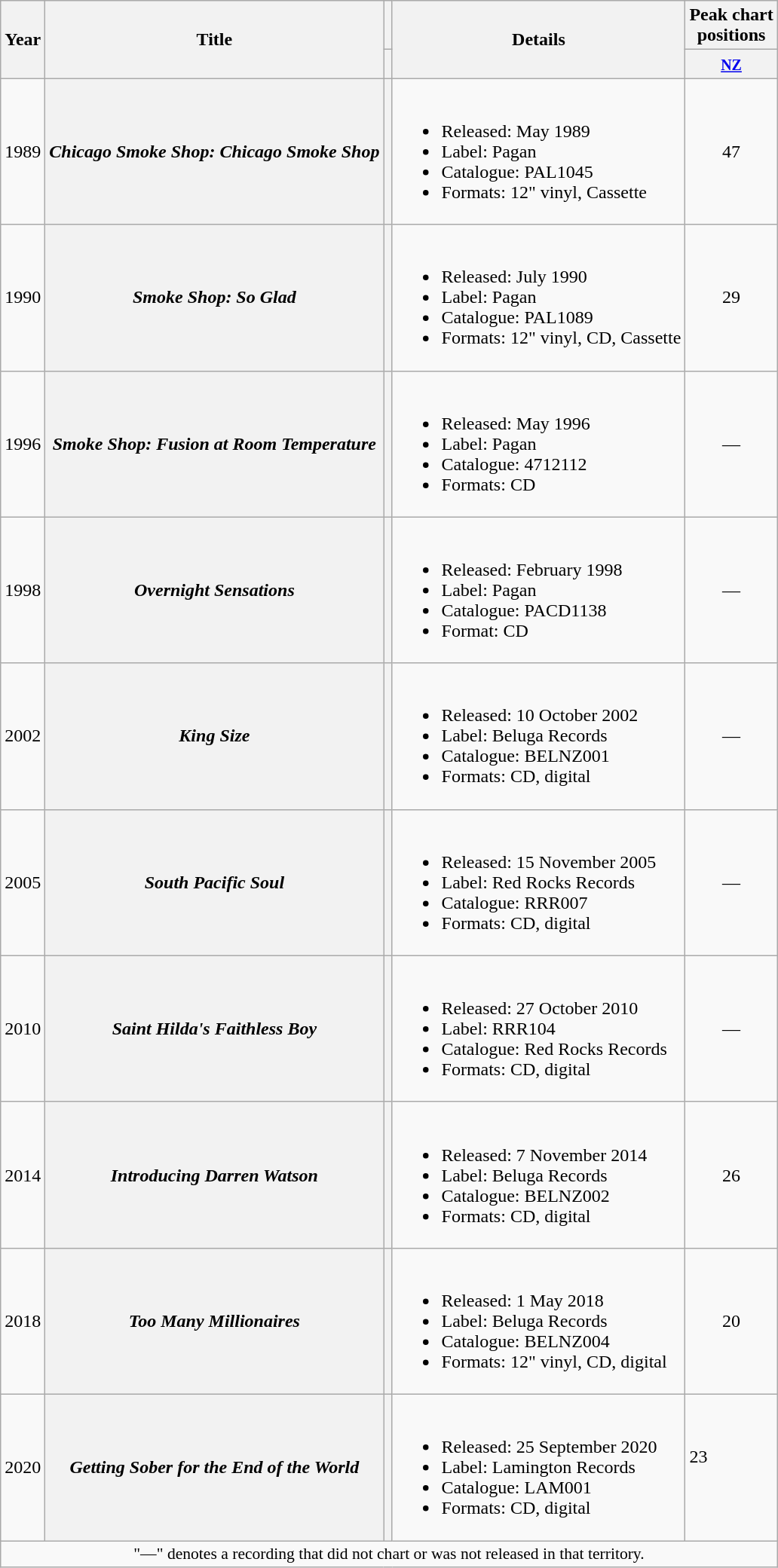<table class="wikitable plainrowheaders">
<tr>
<th rowspan="2">Year</th>
<th rowspan="2">Title</th>
<th></th>
<th rowspan="2">Details</th>
<th>Peak chart<br>positions</th>
</tr>
<tr>
<th></th>
<th><small><a href='#'>NZ</a></small></th>
</tr>
<tr>
<td>1989</td>
<th scope="row"><em>Chicago Smoke Shop: Chicago Smoke Shop</em></th>
<th></th>
<td><br><ul><li>Released: May 1989</li><li>Label: Pagan</li><li>Catalogue: PAL1045</li><li>Formats: 12" vinyl, Cassette</li></ul></td>
<td align="center">47</td>
</tr>
<tr>
<td>1990</td>
<th scope="row"><em>Smoke Shop: So Glad</em></th>
<th></th>
<td><br><ul><li>Released: July 1990</li><li>Label: Pagan</li><li>Catalogue: PAL1089</li><li>Formats: 12" vinyl, CD, Cassette</li></ul></td>
<td align="center">29</td>
</tr>
<tr>
<td>1996</td>
<th scope="row"><em>Smoke Shop: Fusion at Room Temperature</em></th>
<th></th>
<td><br><ul><li>Released: May 1996</li><li>Label: Pagan</li><li>Catalogue: 4712112</li><li>Formats: CD</li></ul></td>
<td align="center">—</td>
</tr>
<tr>
<td>1998</td>
<th scope="row"><em>Overnight Sensations</em></th>
<th></th>
<td><br><ul><li>Released: February 1998</li><li>Label: Pagan</li><li>Catalogue: PACD1138</li><li>Format: CD</li></ul></td>
<td align="center">—</td>
</tr>
<tr>
<td>2002</td>
<th scope="row"><em>King Size</em></th>
<th></th>
<td><br><ul><li>Released: 10 October 2002</li><li>Label: Beluga Records</li><li>Catalogue: BELNZ001</li><li>Formats: CD, digital</li></ul></td>
<td align="center">—</td>
</tr>
<tr>
<td>2005</td>
<th scope="row"><em>South Pacific Soul</em></th>
<th></th>
<td><br><ul><li>Released: 15 November 2005</li><li>Label: Red Rocks Records</li><li>Catalogue: RRR007</li><li>Formats: CD, digital</li></ul></td>
<td align="center">—</td>
</tr>
<tr>
<td>2010</td>
<th scope="row"><em>Saint Hilda's Faithless Boy</em></th>
<th></th>
<td><br><ul><li>Released: 27 October 2010</li><li>Label: RRR104</li><li>Catalogue: Red Rocks Records</li><li>Formats: CD, digital</li></ul></td>
<td align="center">—</td>
</tr>
<tr>
<td>2014</td>
<th scope="row"><em>Introducing Darren Watson</em></th>
<th></th>
<td><br><ul><li>Released: 7 November 2014</li><li>Label: Beluga Records</li><li>Catalogue: BELNZ002</li><li>Formats: CD, digital</li></ul></td>
<td align="center">26</td>
</tr>
<tr>
<td>2018</td>
<th scope="row"><em>Too Many Millionaires</em></th>
<th></th>
<td><br><ul><li>Released: 1 May 2018</li><li>Label: Beluga Records</li><li>Catalogue: BELNZ004</li><li>Formats: 12" vinyl, CD, digital</li></ul></td>
<td align="center">20<br></td>
</tr>
<tr>
<td>2020</td>
<th scope="row"><em>Getting Sober for the End of the World</em></th>
<th></th>
<td><br><ul><li>Released: 25 September 2020</li><li>Label: Lamington Records</li><li>Catalogue: LAM001</li><li>Formats: CD, digital</li></ul></td>
<td>23<br><br></td>
</tr>
<tr>
<td colspan="5" style="font-size:90%" align="center">"—" denotes a recording that did not chart or was not released in that territory.</td>
</tr>
</table>
